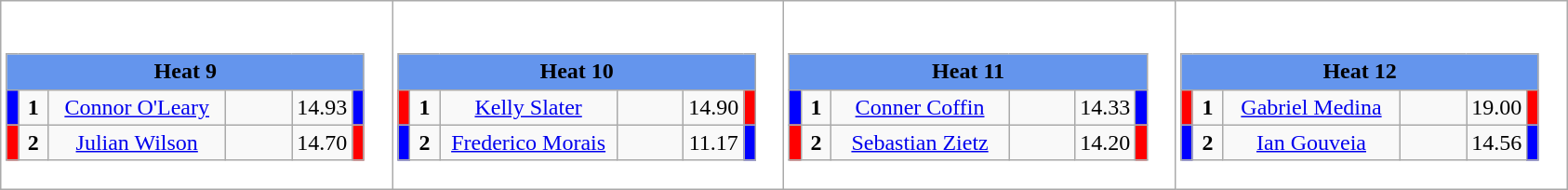<table class="wikitable" style="background:#fff;">
<tr>
<td><div><br><table class="wikitable">
<tr>
<td colspan="6"  style="text-align:center; background:#6495ed;"><strong>Heat 9</strong></td>
</tr>
<tr>
<td style="width:01px; background: #00f;"></td>
<td style="width:14px; text-align:center;"><strong>1</strong></td>
<td style="width:120px; text-align:center;"><a href='#'>Connor O'Leary</a></td>
<td style="width:40px; text-align:center;"></td>
<td style="width:20px; text-align:center;">14.93</td>
<td style="width:01px; background: #00f;"></td>
</tr>
<tr>
<td style="width:01px; background: #f00;"></td>
<td style="width:14px; text-align:center;"><strong>2</strong></td>
<td style="width:120px; text-align:center;"><a href='#'>Julian Wilson</a></td>
<td style="width:40px; text-align:center;"></td>
<td style="width:20px; text-align:center;">14.70</td>
<td style="width:01px; background: #f00;"></td>
</tr>
</table>
</div></td>
<td><div><br><table class="wikitable">
<tr>
<td colspan="6"  style="text-align:center; background:#6495ed;"><strong>Heat 10</strong></td>
</tr>
<tr>
<td style="width:01px; background: #f00;"></td>
<td style="width:14px; text-align:center;"><strong>1</strong></td>
<td style="width:120px; text-align:center;"><a href='#'>Kelly Slater</a></td>
<td style="width:40px; text-align:center;"></td>
<td style="width:20px; text-align:center;">14.90</td>
<td style="width:01px; background: #f00;"></td>
</tr>
<tr>
<td style="width:01px; background: #00f;"></td>
<td style="width:14px; text-align:center;"><strong>2</strong></td>
<td style="width:120px; text-align:center;"><a href='#'>Frederico Morais</a></td>
<td style="width:40px; text-align:center;"></td>
<td style="width:20px; text-align:center;">11.17</td>
<td style="width:01px; background: #00f;"></td>
</tr>
</table>
</div></td>
<td><div><br><table class="wikitable">
<tr>
<td colspan="6"  style="text-align:center; background:#6495ed;"><strong>Heat 11</strong></td>
</tr>
<tr>
<td style="width:01px; background: #00f;"></td>
<td style="width:14px; text-align:center;"><strong>1</strong></td>
<td style="width:120px; text-align:center;"><a href='#'>Conner Coffin</a></td>
<td style="width:40px; text-align:center;"></td>
<td style="width:20px; text-align:center;">14.33</td>
<td style="width:01px; background: #00f;"></td>
</tr>
<tr>
<td style="width:01px; background: #f00;"></td>
<td style="width:14px; text-align:center;"><strong>2</strong></td>
<td style="width:120px; text-align:center;"><a href='#'>Sebastian Zietz</a></td>
<td style="width:40px; text-align:center;"></td>
<td style="width:20px; text-align:center;">14.20</td>
<td style="width:01px; background: #f00;"></td>
</tr>
</table>
</div></td>
<td><div><br><table class="wikitable">
<tr>
<td colspan="6"  style="text-align:center; background:#6495ed;"><strong>Heat 12</strong></td>
</tr>
<tr>
<td style="width:01px; background: #f00;"></td>
<td style="width:14px; text-align:center;"><strong>1</strong></td>
<td style="width:120px; text-align:center;"><a href='#'>Gabriel Medina</a></td>
<td style="width:40px; text-align:center;"></td>
<td style="width:20px; text-align:center;">19.00</td>
<td style="width:01px; background: #f00;"></td>
</tr>
<tr>
<td style="width:01px; background: #00f;"></td>
<td style="width:14px; text-align:center;"><strong>2</strong></td>
<td style="width:120px; text-align:center;"><a href='#'>Ian Gouveia</a></td>
<td style="width:40px; text-align:center;"></td>
<td style="width:20px; text-align:center;">14.56</td>
<td style="width:01px; background: #00f;"></td>
</tr>
</table>
</div></td>
</tr>
</table>
